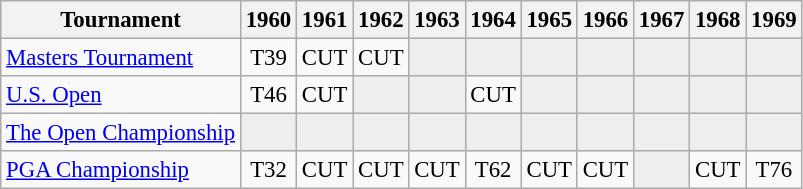<table class="wikitable" style="font-size:95%;text-align:center;">
<tr>
<th>Tournament</th>
<th>1960</th>
<th>1961</th>
<th>1962</th>
<th>1963</th>
<th>1964</th>
<th>1965</th>
<th>1966</th>
<th>1967</th>
<th>1968</th>
<th>1969</th>
</tr>
<tr>
<td align=left><a href='#'>Masters Tournament</a></td>
<td>T39</td>
<td>CUT</td>
<td>CUT</td>
<td style="background:#eeeeee;"></td>
<td style="background:#eeeeee;"></td>
<td style="background:#eeeeee;"></td>
<td style="background:#eeeeee;"></td>
<td style="background:#eeeeee;"></td>
<td style="background:#eeeeee;"></td>
<td style="background:#eeeeee;"></td>
</tr>
<tr>
<td align=left><a href='#'>U.S. Open</a></td>
<td>T46</td>
<td>CUT</td>
<td style="background:#eeeeee;"></td>
<td style="background:#eeeeee;"></td>
<td>CUT</td>
<td style="background:#eeeeee;"></td>
<td style="background:#eeeeee;"></td>
<td style="background:#eeeeee;"></td>
<td style="background:#eeeeee;"></td>
<td style="background:#eeeeee;"></td>
</tr>
<tr>
<td align=left><a href='#'>The Open Championship</a></td>
<td style="background:#eeeeee;"></td>
<td style="background:#eeeeee;"></td>
<td style="background:#eeeeee;"></td>
<td style="background:#eeeeee;"></td>
<td style="background:#eeeeee;"></td>
<td style="background:#eeeeee;"></td>
<td style="background:#eeeeee;"></td>
<td style="background:#eeeeee;"></td>
<td style="background:#eeeeee;"></td>
<td style="background:#eeeeee;"></td>
</tr>
<tr>
<td align=left><a href='#'>PGA Championship</a></td>
<td>T32</td>
<td>CUT</td>
<td>CUT</td>
<td>CUT</td>
<td>T62</td>
<td>CUT</td>
<td>CUT</td>
<td style="background:#eeeeee;"></td>
<td>CUT</td>
<td>T76</td>
</tr>
</table>
